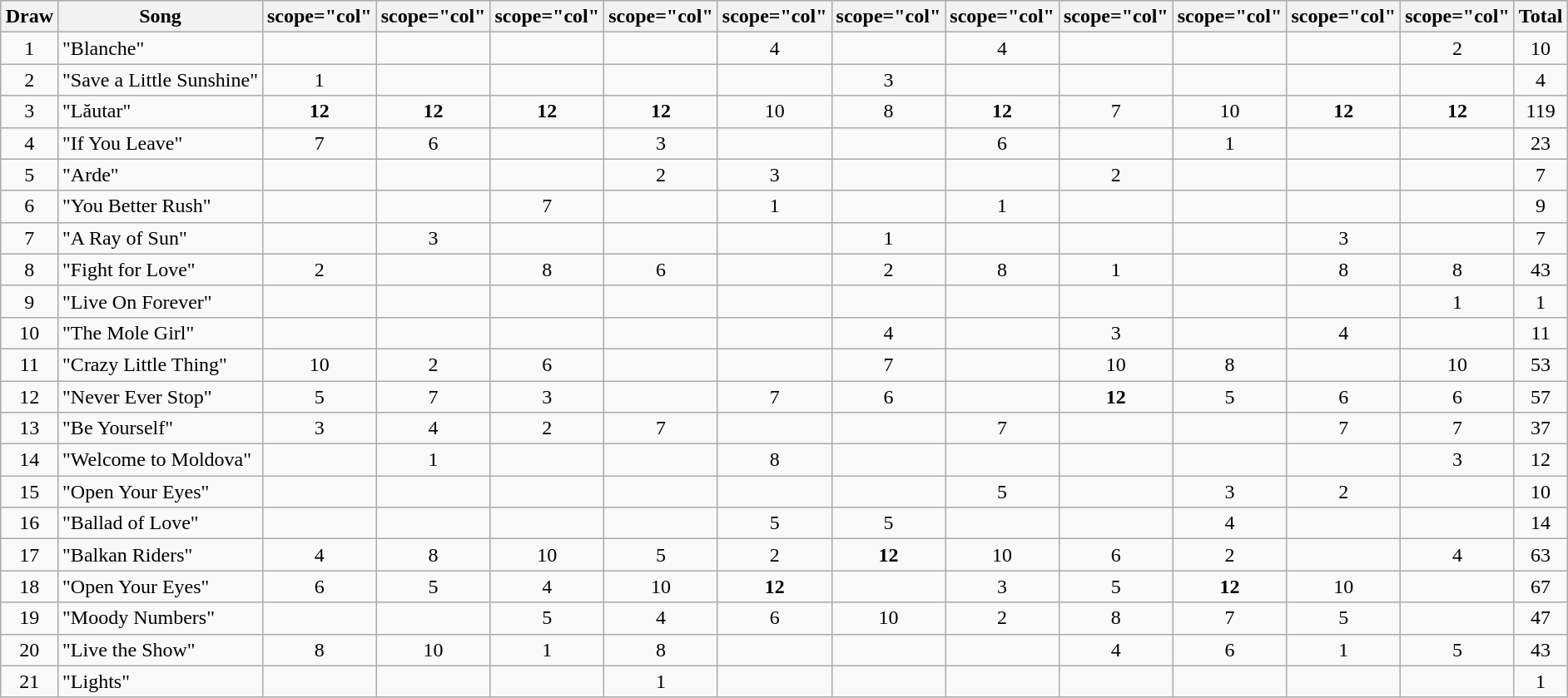<table class="wikitable collapsible" style="margin: 1em auto 1em auto; text-align:center;">
<tr>
<th>Draw</th>
<th>Song</th>
<th>scope="col" </th>
<th>scope="col" </th>
<th>scope="col" </th>
<th>scope="col" </th>
<th>scope="col" </th>
<th>scope="col" </th>
<th>scope="col" </th>
<th>scope="col" </th>
<th>scope="col" </th>
<th>scope="col" </th>
<th>scope="col" </th>
<th>Total</th>
</tr>
<tr>
<td>1</td>
<td align="left">"Blanche"</td>
<td></td>
<td></td>
<td></td>
<td></td>
<td>4</td>
<td></td>
<td>4</td>
<td></td>
<td></td>
<td></td>
<td>2</td>
<td>10</td>
</tr>
<tr>
<td>2</td>
<td align="left">"Save a Little Sunshine"</td>
<td>1</td>
<td></td>
<td></td>
<td></td>
<td></td>
<td>3</td>
<td></td>
<td></td>
<td></td>
<td></td>
<td></td>
<td>4</td>
</tr>
<tr>
<td>3</td>
<td align="left">"Lăutar"</td>
<td><strong>12</strong></td>
<td><strong>12</strong></td>
<td><strong>12</strong></td>
<td><strong>12</strong></td>
<td>10</td>
<td>8</td>
<td><strong>12</strong></td>
<td>7</td>
<td>10</td>
<td><strong>12</strong></td>
<td><strong>12</strong></td>
<td>119</td>
</tr>
<tr>
<td>4</td>
<td align="left">"If You Leave"</td>
<td>7</td>
<td>6</td>
<td></td>
<td>3</td>
<td></td>
<td></td>
<td>6</td>
<td></td>
<td>1</td>
<td></td>
<td></td>
<td>23</td>
</tr>
<tr>
<td>5</td>
<td align="left">"Arde"</td>
<td></td>
<td></td>
<td></td>
<td>2</td>
<td>3</td>
<td></td>
<td></td>
<td>2</td>
<td></td>
<td></td>
<td></td>
<td>7</td>
</tr>
<tr>
<td>6</td>
<td align="left">"You Better Rush"</td>
<td></td>
<td></td>
<td>7</td>
<td></td>
<td>1</td>
<td></td>
<td>1</td>
<td></td>
<td></td>
<td></td>
<td></td>
<td>9</td>
</tr>
<tr>
<td>7</td>
<td align="left">"A Ray of Sun"</td>
<td></td>
<td>3</td>
<td></td>
<td></td>
<td></td>
<td>1</td>
<td></td>
<td></td>
<td></td>
<td>3</td>
<td></td>
<td>7</td>
</tr>
<tr>
<td>8</td>
<td align="left">"Fight for Love"</td>
<td>2</td>
<td></td>
<td>8</td>
<td>6</td>
<td></td>
<td>2</td>
<td>8</td>
<td>1</td>
<td></td>
<td>8</td>
<td>8</td>
<td>43</td>
</tr>
<tr>
<td>9</td>
<td align="left">"Live On Forever"</td>
<td></td>
<td></td>
<td></td>
<td></td>
<td></td>
<td></td>
<td></td>
<td></td>
<td></td>
<td></td>
<td>1</td>
<td>1</td>
</tr>
<tr>
<td>10</td>
<td align="left">"The Mole Girl"</td>
<td></td>
<td></td>
<td></td>
<td></td>
<td></td>
<td>4</td>
<td></td>
<td>3</td>
<td></td>
<td>4</td>
<td></td>
<td>11</td>
</tr>
<tr>
<td>11</td>
<td align="left">"Crazy Little Thing"</td>
<td>10</td>
<td>2</td>
<td>6</td>
<td></td>
<td></td>
<td>7</td>
<td></td>
<td>10</td>
<td>8</td>
<td></td>
<td>10</td>
<td>53</td>
</tr>
<tr>
<td>12</td>
<td align="left">"Never Ever Stop"</td>
<td>5</td>
<td>7</td>
<td>3</td>
<td></td>
<td>7</td>
<td>6</td>
<td></td>
<td><strong>12</strong></td>
<td>5</td>
<td>6</td>
<td>6</td>
<td>57</td>
</tr>
<tr>
<td>13</td>
<td align="left">"Be Yourself"</td>
<td>3</td>
<td>4</td>
<td>2</td>
<td>7</td>
<td></td>
<td></td>
<td>7</td>
<td></td>
<td></td>
<td>7</td>
<td>7</td>
<td>37</td>
</tr>
<tr>
<td>14</td>
<td align="left">"Welcome to Moldova"</td>
<td></td>
<td>1</td>
<td></td>
<td></td>
<td>8</td>
<td></td>
<td></td>
<td></td>
<td></td>
<td></td>
<td>3</td>
<td>12</td>
</tr>
<tr>
<td>15</td>
<td align="left">"Open Your Eyes"</td>
<td></td>
<td></td>
<td></td>
<td></td>
<td></td>
<td></td>
<td>5</td>
<td></td>
<td>3</td>
<td>2</td>
<td></td>
<td>10</td>
</tr>
<tr>
<td>16</td>
<td align="left">"Ballad of Love"</td>
<td></td>
<td></td>
<td></td>
<td></td>
<td>5</td>
<td>5</td>
<td></td>
<td></td>
<td>4</td>
<td></td>
<td></td>
<td>14</td>
</tr>
<tr>
<td>17</td>
<td align="left">"Balkan Riders"</td>
<td>4</td>
<td>8</td>
<td>10</td>
<td>5</td>
<td>2</td>
<td><strong>12</strong></td>
<td>10</td>
<td>6</td>
<td>2</td>
<td></td>
<td>4</td>
<td>63</td>
</tr>
<tr>
<td>18</td>
<td align="left">"Open Your Eyes"</td>
<td>6</td>
<td>5</td>
<td>4</td>
<td>10</td>
<td><strong>12</strong></td>
<td></td>
<td>3</td>
<td>5</td>
<td><strong>12</strong></td>
<td>10</td>
<td></td>
<td>67</td>
</tr>
<tr>
<td>19</td>
<td align="left">"Moody Numbers"</td>
<td></td>
<td></td>
<td>5</td>
<td>4</td>
<td>6</td>
<td>10</td>
<td>2</td>
<td>8</td>
<td>7</td>
<td>5</td>
<td></td>
<td>47</td>
</tr>
<tr>
<td>20</td>
<td align="left">"Live the Show"</td>
<td>8</td>
<td>10</td>
<td>1</td>
<td>8</td>
<td></td>
<td></td>
<td></td>
<td>4</td>
<td>6</td>
<td>1</td>
<td>5</td>
<td>43</td>
</tr>
<tr>
<td>21</td>
<td align="left">"Lights"</td>
<td></td>
<td></td>
<td></td>
<td>1</td>
<td></td>
<td></td>
<td></td>
<td></td>
<td></td>
<td></td>
<td></td>
<td>1</td>
</tr>
</table>
